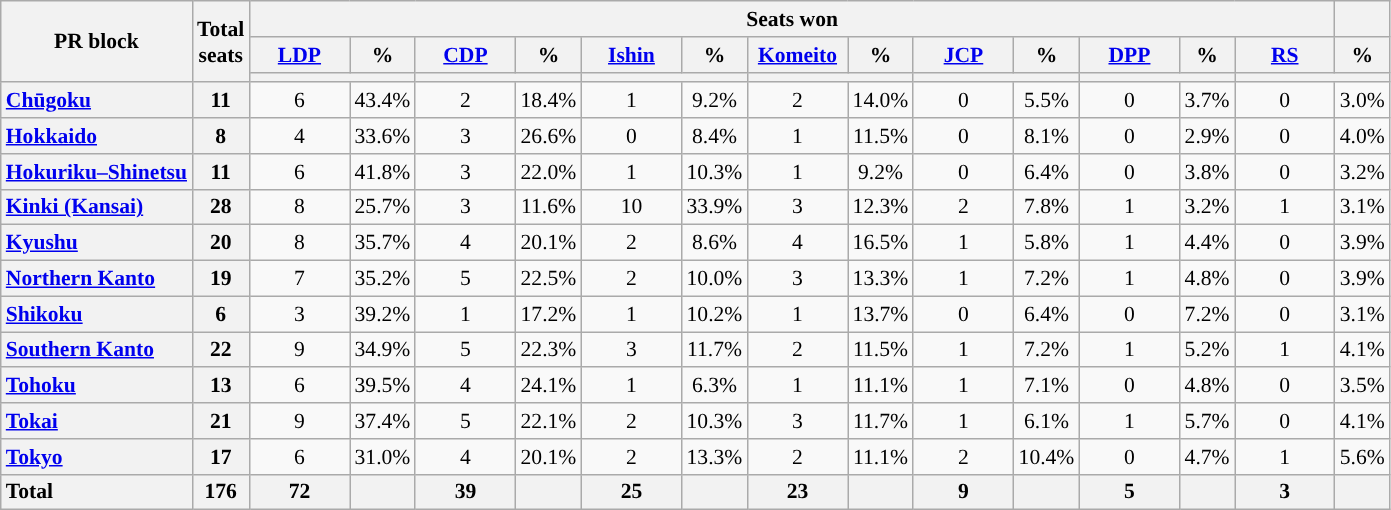<table class="wikitable sortable" style="text-align:center; font-size: 0.9em;">
<tr>
<th rowspan="3">PR block</th>
<th rowspan="3">Total<br>seats</th>
<th colspan="13">Seats won</th>
<th></th>
</tr>
<tr>
<th class="unsortable" style="width:60px;"><a href='#'>LDP</a></th>
<th>%</th>
<th class="unsortable" style="width:60px;"><a href='#'>CDP</a></th>
<th>%</th>
<th class="unsortable" style="width:60px;"><a href='#'>Ishin</a></th>
<th>%</th>
<th class="unsortable" style="width:60px;"><a href='#'>Komeito</a></th>
<th>%</th>
<th class="unsortable" style="width:60px;"><a href='#'>JCP</a></th>
<th>%</th>
<th class="unsortable" style="width:60px;"><a href='#'>DPP</a></th>
<th>%</th>
<th class="unsortable" style="width:60px;"><a href='#'>RS</a></th>
<th>%</th>
</tr>
<tr>
<th colspan="2" style="background:"></th>
<th colspan="2" style="background:"></th>
<th colspan="2" style="background:"></th>
<th colspan="2" style="background:"></th>
<th colspan="2" style="background:"></th>
<th colspan="2" style="background:"></th>
<th colspan="2" style="background:"></th>
</tr>
<tr>
<th style="text-align: left;"><a href='#'>Chūgoku</a></th>
<th>11</th>
<td>6</td>
<td>43.4%</td>
<td>2</td>
<td>18.4%</td>
<td>1</td>
<td>9.2%</td>
<td>2</td>
<td>14.0%</td>
<td>0</td>
<td>5.5%</td>
<td>0</td>
<td>3.7%</td>
<td>0</td>
<td>3.0%</td>
</tr>
<tr>
<th style="text-align: left;"><a href='#'>Hokkaido</a></th>
<th>8</th>
<td>4</td>
<td>33.6%</td>
<td>3</td>
<td>26.6%</td>
<td>0</td>
<td>8.4%</td>
<td>1</td>
<td>11.5%</td>
<td>0</td>
<td>8.1%</td>
<td>0</td>
<td>2.9%</td>
<td>0</td>
<td>4.0%</td>
</tr>
<tr>
<th style="text-align: left;"><a href='#'>Hokuriku–Shinetsu</a></th>
<th>11</th>
<td>6</td>
<td>41.8%</td>
<td>3</td>
<td>22.0%</td>
<td>1</td>
<td>10.3%</td>
<td>1</td>
<td>9.2%</td>
<td>0</td>
<td>6.4%</td>
<td>0</td>
<td>3.8%</td>
<td>0</td>
<td>3.2%</td>
</tr>
<tr>
<th style="text-align: left;"><a href='#'>Kinki (Kansai)</a></th>
<th>28</th>
<td>8</td>
<td>25.7%</td>
<td>3</td>
<td>11.6%</td>
<td>10</td>
<td>33.9%</td>
<td>3</td>
<td>12.3%</td>
<td>2</td>
<td>7.8%</td>
<td>1</td>
<td>3.2%</td>
<td>1</td>
<td>3.1%</td>
</tr>
<tr>
<th style="text-align: left;"><a href='#'>Kyushu</a></th>
<th>20</th>
<td>8</td>
<td>35.7%</td>
<td>4</td>
<td>20.1%</td>
<td>2</td>
<td>8.6%</td>
<td>4</td>
<td>16.5%</td>
<td>1</td>
<td>5.8%</td>
<td>1</td>
<td>4.4%</td>
<td>0</td>
<td>3.9%</td>
</tr>
<tr>
<th style="text-align: left;"><a href='#'>Northern Kanto</a></th>
<th>19</th>
<td>7</td>
<td>35.2%</td>
<td>5</td>
<td>22.5%</td>
<td>2</td>
<td>10.0%</td>
<td>3</td>
<td>13.3%</td>
<td>1</td>
<td>7.2%</td>
<td>1</td>
<td>4.8%</td>
<td>0</td>
<td>3.9%</td>
</tr>
<tr>
<th style="text-align: left;"><a href='#'>Shikoku</a></th>
<th>6</th>
<td>3</td>
<td>39.2%</td>
<td>1</td>
<td>17.2%</td>
<td>1</td>
<td>10.2%</td>
<td>1</td>
<td>13.7%</td>
<td>0</td>
<td>6.4%</td>
<td>0</td>
<td>7.2%</td>
<td>0</td>
<td>3.1%</td>
</tr>
<tr>
<th style="text-align: left;"><a href='#'>Southern Kanto</a></th>
<th>22</th>
<td>9</td>
<td>34.9%</td>
<td>5</td>
<td>22.3%</td>
<td>3</td>
<td>11.7%</td>
<td>2</td>
<td>11.5%</td>
<td>1</td>
<td>7.2%</td>
<td>1</td>
<td>5.2%</td>
<td>1</td>
<td>4.1%</td>
</tr>
<tr>
<th style="text-align: left;"><a href='#'>Tohoku</a></th>
<th>13</th>
<td>6</td>
<td>39.5%</td>
<td>4</td>
<td>24.1%</td>
<td>1</td>
<td>6.3%</td>
<td>1</td>
<td>11.1%</td>
<td>1</td>
<td>7.1%</td>
<td>0</td>
<td>4.8%</td>
<td>0</td>
<td>3.5%</td>
</tr>
<tr>
<th style="text-align: left;"><a href='#'>Tokai</a></th>
<th>21</th>
<td>9</td>
<td>37.4%</td>
<td>5</td>
<td>22.1%</td>
<td>2</td>
<td>10.3%</td>
<td>3</td>
<td>11.7%</td>
<td>1</td>
<td>6.1%</td>
<td>1</td>
<td>5.7%</td>
<td>0</td>
<td>4.1%</td>
</tr>
<tr>
<th style="text-align: left;"><a href='#'>Tokyo</a></th>
<th>17</th>
<td>6</td>
<td>31.0%</td>
<td>4</td>
<td>20.1%</td>
<td>2</td>
<td>13.3%</td>
<td>2</td>
<td>11.1%</td>
<td>2</td>
<td>10.4%</td>
<td>0</td>
<td>4.7%</td>
<td>1</td>
<td>5.6%</td>
</tr>
<tr class="sortbottom">
<th style="text-align: left;">Total</th>
<th>176</th>
<th>72</th>
<th></th>
<th>39</th>
<th></th>
<th>25</th>
<th></th>
<th>23</th>
<th></th>
<th>9</th>
<th></th>
<th>5</th>
<th></th>
<th>3</th>
<th></th>
</tr>
</table>
